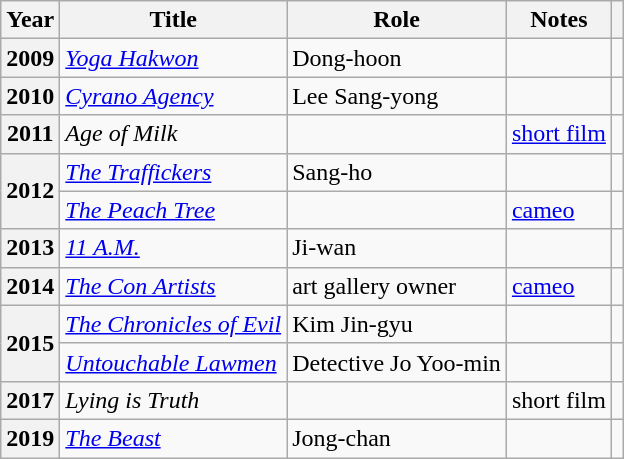<table class="wikitable  plainrowheaders">
<tr>
<th>Year</th>
<th>Title</th>
<th>Role</th>
<th>Notes</th>
<th scope="col" class="unsortable"></th>
</tr>
<tr>
<th scope="row">2009</th>
<td><em><a href='#'>Yoga Hakwon</a></em></td>
<td>Dong-hoon</td>
<td></td>
<td></td>
</tr>
<tr>
<th scope="row">2010</th>
<td><em><a href='#'>Cyrano Agency</a></em></td>
<td>Lee Sang-yong</td>
<td></td>
<td></td>
</tr>
<tr>
<th scope="row">2011</th>
<td><em>Age of Milk</em></td>
<td></td>
<td><a href='#'>short film</a></td>
<td></td>
</tr>
<tr>
<th scope="row"  rowspan=2>2012</th>
<td><em><a href='#'>The Traffickers</a></em></td>
<td>Sang-ho</td>
<td></td>
<td></td>
</tr>
<tr>
<td><em><a href='#'>The Peach Tree</a></em></td>
<td></td>
<td><a href='#'>cameo</a></td>
<td></td>
</tr>
<tr>
<th scope="row">2013</th>
<td><em><a href='#'>11 A.M.</a></em></td>
<td>Ji-wan</td>
<td></td>
<td></td>
</tr>
<tr>
<th scope="row">2014</th>
<td><em><a href='#'>The Con Artists</a></em></td>
<td>art gallery owner</td>
<td><a href='#'>cameo</a></td>
<td></td>
</tr>
<tr>
<th scope="row"  rowspan=2>2015</th>
<td><em><a href='#'>The Chronicles of Evil</a></em></td>
<td>Kim Jin-gyu</td>
<td></td>
<td></td>
</tr>
<tr>
<td><em><a href='#'>Untouchable Lawmen</a></em></td>
<td>Detective Jo Yoo-min</td>
<td></td>
<td></td>
</tr>
<tr>
<th scope="row">2017</th>
<td><em>Lying is Truth</em></td>
<td></td>
<td>short film</td>
<td></td>
</tr>
<tr>
<th scope="row">2019</th>
<td><em><a href='#'>The Beast</a></em></td>
<td>Jong-chan</td>
<td></td>
<td></td>
</tr>
</table>
